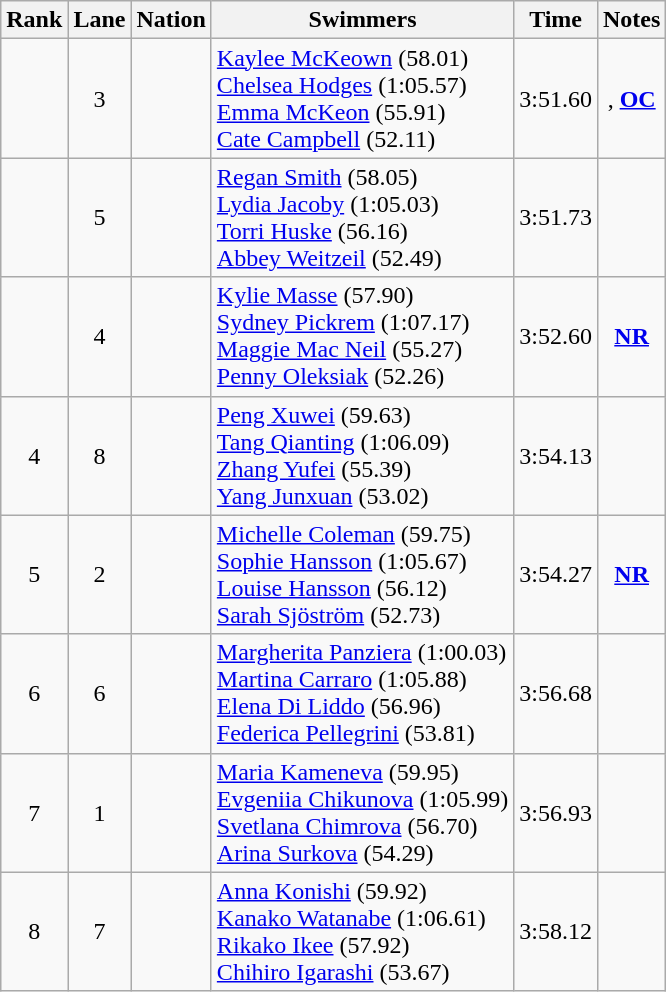<table class="wikitable sortable" style="text-align:center">
<tr>
<th>Rank</th>
<th>Lane</th>
<th>Nation</th>
<th>Swimmers</th>
<th>Time</th>
<th>Notes</th>
</tr>
<tr>
<td></td>
<td>3</td>
<td align=left></td>
<td align=left><a href='#'>Kaylee McKeown</a> (58.01)<br><a href='#'>Chelsea Hodges</a> (1:05.57)<br><a href='#'>Emma McKeon</a> (55.91)<br><a href='#'>Cate Campbell</a> (52.11)</td>
<td>3:51.60</td>
<td>, <strong><a href='#'>OC</a></strong></td>
</tr>
<tr>
<td></td>
<td>5</td>
<td align=left></td>
<td align=left><a href='#'>Regan Smith</a> (58.05)<br><a href='#'>Lydia Jacoby</a> (1:05.03)<br><a href='#'>Torri Huske</a> (56.16)<br><a href='#'>Abbey Weitzeil</a> (52.49)</td>
<td>3:51.73</td>
<td></td>
</tr>
<tr>
<td></td>
<td>4</td>
<td align=left></td>
<td align=left><a href='#'>Kylie Masse</a> (57.90)<br><a href='#'>Sydney Pickrem</a> (1:07.17)<br><a href='#'>Maggie Mac Neil</a> (55.27)<br><a href='#'>Penny Oleksiak</a> (52.26)</td>
<td>3:52.60</td>
<td><strong><a href='#'>NR</a></strong></td>
</tr>
<tr>
<td>4</td>
<td>8</td>
<td align=left></td>
<td align=left><a href='#'>Peng Xuwei</a> (59.63)<br><a href='#'>Tang Qianting</a> (1:06.09)<br><a href='#'>Zhang Yufei</a> (55.39)<br><a href='#'>Yang Junxuan</a> (53.02)</td>
<td>3:54.13</td>
<td></td>
</tr>
<tr>
<td>5</td>
<td>2</td>
<td align=left></td>
<td align=left><a href='#'>Michelle Coleman</a> (59.75)<br><a href='#'>Sophie Hansson</a> (1:05.67)<br><a href='#'>Louise Hansson</a> (56.12)<br><a href='#'>Sarah Sjöström</a> (52.73)</td>
<td>3:54.27</td>
<td><strong><a href='#'>NR</a></strong></td>
</tr>
<tr>
<td>6</td>
<td>6</td>
<td align=left></td>
<td align=left><a href='#'>Margherita Panziera</a> (1:00.03)<br><a href='#'>Martina Carraro</a> (1:05.88)<br><a href='#'>Elena Di Liddo</a> (56.96)<br><a href='#'>Federica Pellegrini</a> (53.81)</td>
<td>3:56.68</td>
<td></td>
</tr>
<tr>
<td>7</td>
<td>1</td>
<td align=left></td>
<td align=left><a href='#'>Maria Kameneva</a> (59.95)<br><a href='#'>Evgeniia Chikunova</a> (1:05.99)<br><a href='#'>Svetlana Chimrova</a> (56.70)<br><a href='#'>Arina Surkova</a> (54.29)</td>
<td>3:56.93</td>
<td></td>
</tr>
<tr>
<td>8</td>
<td>7</td>
<td align=left></td>
<td align=left><a href='#'>Anna Konishi</a> (59.92)<br><a href='#'>Kanako Watanabe</a> (1:06.61)<br><a href='#'>Rikako Ikee</a> (57.92)<br><a href='#'>Chihiro Igarashi</a> (53.67)</td>
<td>3:58.12</td>
<td></td>
</tr>
</table>
